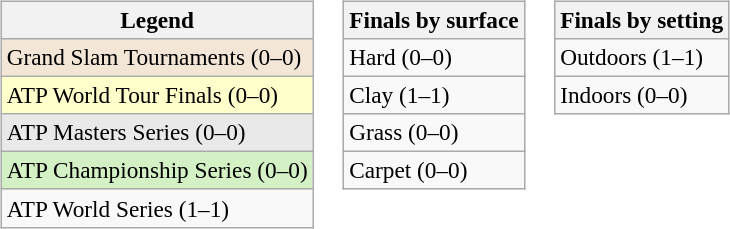<table>
<tr valign=top>
<td><br><table class=wikitable style=font-size:97%>
<tr>
<th>Legend</th>
</tr>
<tr style="background:#f3e6d7;">
<td>Grand Slam Tournaments (0–0)</td>
</tr>
<tr style="background:#ffc;">
<td>ATP World Tour Finals (0–0)</td>
</tr>
<tr style="background:#e9e9e9;">
<td>ATP Masters Series (0–0)</td>
</tr>
<tr style="background:#d4f1c5;">
<td>ATP Championship Series (0–0)</td>
</tr>
<tr>
<td>ATP World Series (1–1)</td>
</tr>
</table>
</td>
<td><br><table class=wikitable style=font-size:97%>
<tr>
<th>Finals by surface</th>
</tr>
<tr>
<td>Hard (0–0)</td>
</tr>
<tr>
<td>Clay (1–1)</td>
</tr>
<tr>
<td>Grass (0–0)</td>
</tr>
<tr>
<td>Carpet (0–0)</td>
</tr>
</table>
</td>
<td><br><table class=wikitable style=font-size:97%>
<tr>
<th>Finals by setting</th>
</tr>
<tr>
<td>Outdoors (1–1)</td>
</tr>
<tr>
<td>Indoors (0–0)</td>
</tr>
</table>
</td>
</tr>
</table>
